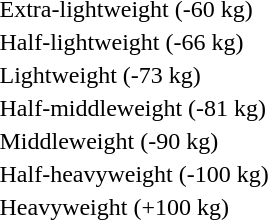<table>
<tr>
<td rowspan=2>Extra-lightweight (-60 kg)</td>
<td rowspan=2></td>
<td rowspan=2></td>
<td></td>
</tr>
<tr>
<td></td>
</tr>
<tr>
<td rowspan=2>Half-lightweight (-66 kg)</td>
<td rowspan=2></td>
<td rowspan=2></td>
<td></td>
</tr>
<tr>
<td></td>
</tr>
<tr>
<td rowspan=2>Lightweight (-73 kg)</td>
<td rowspan=2></td>
<td rowspan=2></td>
<td></td>
</tr>
<tr>
<td></td>
</tr>
<tr>
<td rowspan=2>Half-middleweight (-81 kg)</td>
<td rowspan=2></td>
<td rowspan=2></td>
<td></td>
</tr>
<tr>
<td></td>
</tr>
<tr>
<td rowspan=2>Middleweight (-90 kg)</td>
<td rowspan=2></td>
<td rowspan=2></td>
<td></td>
</tr>
<tr>
<td></td>
</tr>
<tr>
<td rowspan=2>Half-heavyweight  (-100 kg)</td>
<td rowspan=2></td>
<td rowspan=2></td>
<td></td>
</tr>
<tr>
<td></td>
</tr>
<tr>
<td rowspan=2>Heavyweight (+100 kg)</td>
<td rowspan=2></td>
<td rowspan=2></td>
<td></td>
</tr>
<tr>
<td></td>
</tr>
</table>
